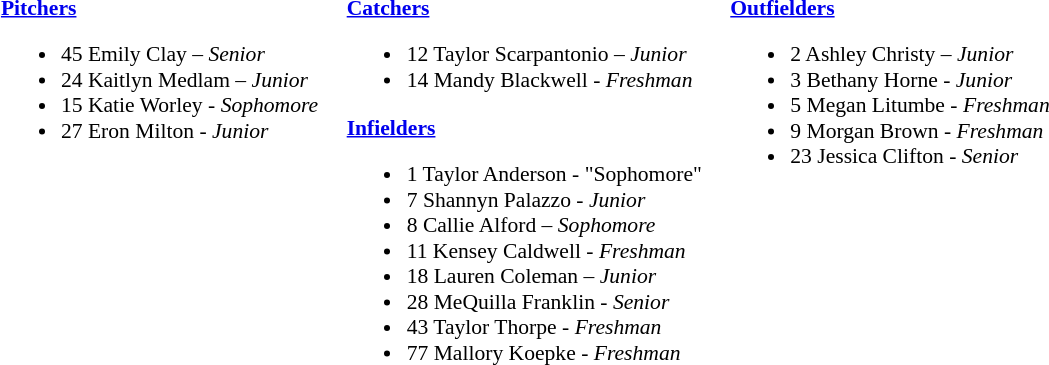<table class="toccolours" style="border-collapse:collapse; font-size:90%;">
<tr>
<td width="03"> </td>
<td valign="top"><br><strong><a href='#'>Pitchers</a></strong><ul><li>45 Emily Clay – <em>Senior</em></li><li>24 Kaitlyn Medlam – <em>Junior</em></li><li>15 Katie Worley - <em>Sophomore</em></li><li>27 Eron Milton - <em>Junior</em></li></ul></td>
<td width="15"> </td>
<td valign="top"><br><strong><a href='#'>Catchers</a></strong><ul><li>12 Taylor Scarpantonio – <em>Junior</em></li><li>14 Mandy Blackwell - <em>Freshman</em></li></ul><strong><a href='#'>Infielders</a></strong><ul><li>1 Taylor Anderson - "Sophomore"</li><li>7 Shannyn Palazzo - <em>Junior</em></li><li>8 Callie Alford – <em>Sophomore</em></li><li>11 Kensey Caldwell - <em>Freshman</em></li><li>18 Lauren Coleman – <em>Junior</em></li><li>28 MeQuilla Franklin - <em>Senior</em></li><li>43 Taylor Thorpe - <em>Freshman</em></li><li>77 Mallory Koepke - <em>Freshman</em></li></ul></td>
<td width="15"> </td>
<td valign="top"><br><strong><a href='#'>Outfielders</a></strong><ul><li>2 Ashley Christy – <em>Junior</em></li><li>3 Bethany Horne - <em>Junior</em></li><li>5 Megan Litumbe - <em>Freshman</em></li><li>9 Morgan Brown - <em>Freshman</em></li><li>23 Jessica Clifton - <em>Senior</em></li></ul></td>
<td width="25"> </td>
</tr>
</table>
